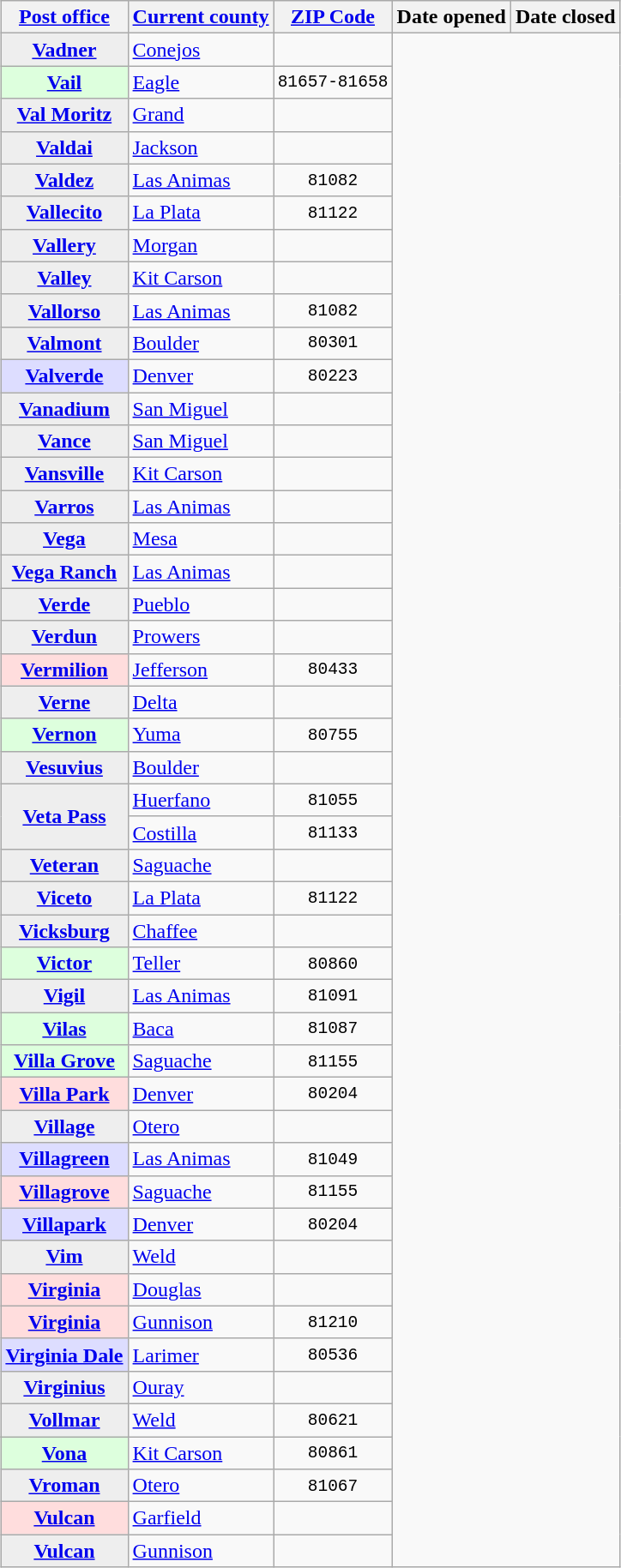<table class="wikitable sortable  plainrowheaders" style="margin:auto;">
<tr>
<th scope=col><a href='#'>Post office</a></th>
<th scope=col><a href='#'>Current county</a></th>
<th scope=col><a href='#'>ZIP Code</a></th>
<th scope=col>Date opened</th>
<th scope=col>Date closed</th>
</tr>
<tr>
<th scope=row rowspan=1 style="background-color:#EEEEEE;"><a href='#'>Vadner</a></th>
<td rowspan=1><a href='#'>Conejos</a></td>
<td rowspan=1 align=center style="font-family:monospace;"><br>
</td>
</tr>
<tr>
<th scope=row rowspan=1 style="background-color:#DDFFDD;"><a href='#'>Vail</a></th>
<td rowspan=1><a href='#'>Eagle</a></td>
<td rowspan=1 align=center style="font-family:monospace;">81657-81658<br>
</td>
</tr>
<tr>
<th scope=row rowspan=1 style="background-color:#EEEEEE;"><a href='#'>Val Moritz</a></th>
<td rowspan=1><a href='#'>Grand</a></td>
<td rowspan=1 align=center style="font-family:monospace;"><br>
</td>
</tr>
<tr>
<th scope=row rowspan=1 style="background-color:#EEEEEE;"><a href='#'>Valdai</a></th>
<td rowspan=1><a href='#'>Jackson</a></td>
<td rowspan=1 align=center style="font-family:monospace;"><br>
</td>
</tr>
<tr>
<th scope=row rowspan=1 style="background-color:#EEEEEE;"><a href='#'>Valdez</a></th>
<td rowspan=1><a href='#'>Las Animas</a></td>
<td rowspan=1 align=center style="font-family:monospace;">81082<br>
</td>
</tr>
<tr>
<th scope=row rowspan=2 style="background-color:#EEEEEE;"><a href='#'>Vallecito</a></th>
<td rowspan=2><a href='#'>La Plata</a></td>
<td rowspan=2 align=center style="font-family:monospace;">81122<br>
</td>
</tr>
<tr>
</tr>
<tr>
<th scope=row rowspan=2 style="background-color:#EEEEEE;"><a href='#'>Vallery</a></th>
<td rowspan=2><a href='#'>Morgan</a></td>
<td rowspan=2 align=center style="font-family:monospace;"><br>
</td>
</tr>
<tr>
</tr>
<tr>
<th scope=row rowspan=1 style="background-color:#EEEEEE;"><a href='#'>Valley</a></th>
<td rowspan=1><a href='#'>Kit Carson</a></td>
<td rowspan=1 align=center style="font-family:monospace;"><br>
</td>
</tr>
<tr>
<th scope=row rowspan=1 style="background-color:#EEEEEE;"><a href='#'>Vallorso</a></th>
<td rowspan=1><a href='#'>Las Animas</a></td>
<td rowspan=1 align=center style="font-family:monospace;">81082<br>
</td>
</tr>
<tr>
<th scope=row rowspan=1 style="background-color:#EEEEEE;"><a href='#'>Valmont</a></th>
<td rowspan=1><a href='#'>Boulder</a></td>
<td rowspan=1 align=center style="font-family:monospace;">80301<br>
</td>
</tr>
<tr>
<th scope=row rowspan=1 style="background-color:#DDDDFF;"><a href='#'>Valverde</a></th>
<td rowspan=1><a href='#'>Denver</a></td>
<td rowspan=1 align=center style="font-family:monospace;">80223<br>
</td>
</tr>
<tr>
<th scope=row rowspan=1 style="background-color:#EEEEEE;"><a href='#'>Vanadium</a></th>
<td rowspan=1><a href='#'>San Miguel</a></td>
<td rowspan=1 align=center style="font-family:monospace;"><br>
</td>
</tr>
<tr>
<th scope=row rowspan=1 style="background-color:#EEEEEE;"><a href='#'>Vance</a></th>
<td rowspan=1><a href='#'>San Miguel</a></td>
<td rowspan=1 align=center style="font-family:monospace;"><br>
</td>
</tr>
<tr>
<th scope=row rowspan=1 style="background-color:#EEEEEE;"><a href='#'>Vansville</a></th>
<td rowspan=1><a href='#'>Kit Carson</a></td>
<td rowspan=1 align=center style="font-family:monospace;"><br>
</td>
</tr>
<tr>
<th scope=row rowspan=1 style="background-color:#EEEEEE;"><a href='#'>Varros</a></th>
<td rowspan=1><a href='#'>Las Animas</a></td>
<td rowspan=1 align=center style="font-family:monospace;"><br>
</td>
</tr>
<tr>
<th scope=row rowspan=1 style="background-color:#EEEEEE;"><a href='#'>Vega</a></th>
<td rowspan=1><a href='#'>Mesa</a></td>
<td rowspan=1 align=center style="font-family:monospace;"><br>
</td>
</tr>
<tr>
<th scope=row rowspan=1 style="background-color:#EEEEEE;"><a href='#'>Vega Ranch</a></th>
<td rowspan=1><a href='#'>Las Animas</a></td>
<td rowspan=1 align=center style="font-family:monospace;"><br>
</td>
</tr>
<tr>
<th scope=row rowspan=1 style="background-color:#EEEEEE;"><a href='#'>Verde</a></th>
<td rowspan=1><a href='#'>Pueblo</a></td>
<td rowspan=1 align=center style="font-family:monospace;"><br>
</td>
</tr>
<tr>
<th scope=row rowspan=1 style="background-color:#EEEEEE;"><a href='#'>Verdun</a></th>
<td rowspan=1><a href='#'>Prowers</a></td>
<td rowspan=1 align=center style="font-family:monospace;"><br>
</td>
</tr>
<tr>
<th scope=row rowspan=1 style="background-color:#FFDDDD;"><a href='#'>Vermilion</a></th>
<td rowspan=1><a href='#'>Jefferson</a></td>
<td rowspan=1 align=center style="font-family:monospace;">80433<br>
</td>
</tr>
<tr>
<th scope=row rowspan=1 style="background-color:#EEEEEE;"><a href='#'>Verne</a></th>
<td rowspan=1><a href='#'>Delta</a></td>
<td rowspan=1 align=center style="font-family:monospace;"><br>
</td>
</tr>
<tr>
<th scope=row rowspan=1 style="background-color:#DDFFDD;"><a href='#'>Vernon</a></th>
<td rowspan=1><a href='#'>Yuma</a></td>
<td rowspan=1 align=center style="font-family:monospace;">80755<br>
</td>
</tr>
<tr>
<th scope=row rowspan=1 style="background-color:#EEEEEE;"><a href='#'>Vesuvius</a></th>
<td rowspan=1><a href='#'>Boulder</a></td>
<td rowspan=1 align=center style="font-family:monospace;"><br>
</td>
</tr>
<tr>
<th scope=row rowspan=2 style="background-color:#EEEEEE;"><a href='#'>Veta Pass</a></th>
<td rowspan=1><a href='#'>Huerfano</a></td>
<td rowspan=1 align=center style="font-family:monospace;">81055<br>
</td>
</tr>
<tr>
<td rowspan=1><a href='#'>Costilla</a></td>
<td rowspan=1 align=center style="font-family:monospace;">81133<br>
</td>
</tr>
<tr>
<th scope=row rowspan=1 style="background-color:#EEEEEE;"><a href='#'>Veteran</a></th>
<td rowspan=1><a href='#'>Saguache</a></td>
<td rowspan=1 align=center style="font-family:monospace;"><br>
</td>
</tr>
<tr>
<th scope=row rowspan=1 style="background-color:#EEEEEE;"><a href='#'>Viceto</a></th>
<td rowspan=1><a href='#'>La Plata</a></td>
<td rowspan=1 align=center style="font-family:monospace;">81122<br>
</td>
</tr>
<tr>
<th scope=row rowspan=1 style="background-color:#EEEEEE;"><a href='#'>Vicksburg</a></th>
<td rowspan=1><a href='#'>Chaffee</a></td>
<td rowspan=1 align=center style="font-family:monospace;"><br>
</td>
</tr>
<tr>
<th scope=row rowspan=1 style="background-color:#DDFFDD;"><a href='#'>Victor</a></th>
<td rowspan=1><a href='#'>Teller</a></td>
<td rowspan=1 align=center style="font-family:monospace;">80860<br>
</td>
</tr>
<tr>
<th scope=row rowspan=1 style="background-color:#EEEEEE;"><a href='#'>Vigil</a></th>
<td rowspan=1><a href='#'>Las Animas</a></td>
<td rowspan=1 align=center style="font-family:monospace;">81091<br>
</td>
</tr>
<tr>
<th scope=row rowspan=1 style="background-color:#DDFFDD;"><a href='#'>Vilas</a></th>
<td rowspan=1><a href='#'>Baca</a></td>
<td rowspan=1 align=center style="font-family:monospace;">81087<br>
</td>
</tr>
<tr>
<th scope=row rowspan=2 style="background-color:#DDFFDD;"><a href='#'>Villa Grove</a></th>
<td rowspan=2><a href='#'>Saguache</a></td>
<td rowspan=2 align=center style="font-family:monospace;">81155<br>
</td>
</tr>
<tr>
</tr>
<tr>
<th scope=row rowspan=1 style="background-color:#FFDDDD;"><a href='#'>Villa Park</a></th>
<td rowspan=1><a href='#'>Denver</a></td>
<td rowspan=1 align=center style="font-family:monospace;">80204<br>
</td>
</tr>
<tr>
<th scope=row rowspan=1 style="background-color:#EEEEEE;"><a href='#'>Village</a></th>
<td rowspan=1><a href='#'>Otero</a></td>
<td rowspan=1 align=center style="font-family:monospace;"><br>
</td>
</tr>
<tr>
<th scope=row rowspan=1 style="background-color:#DDDDFF;"><a href='#'>Villagreen</a></th>
<td rowspan=1><a href='#'>Las Animas</a></td>
<td rowspan=1 align=center style="font-family:monospace;">81049<br>
</td>
</tr>
<tr>
<th scope=row rowspan=1 style="background-color:#FFDDDD;"><a href='#'>Villagrove</a></th>
<td rowspan=1><a href='#'>Saguache</a></td>
<td rowspan=1 align=center style="font-family:monospace;">81155<br>
</td>
</tr>
<tr>
<th scope=row rowspan=1 style="background-color:#DDDDFF;"><a href='#'>Villapark</a></th>
<td rowspan=1><a href='#'>Denver</a></td>
<td rowspan=1 align=center style="font-family:monospace;">80204<br>
</td>
</tr>
<tr>
<th scope=row rowspan=1 style="background-color:#EEEEEE;"><a href='#'>Vim</a></th>
<td rowspan=1><a href='#'>Weld</a></td>
<td rowspan=1 align=center style="font-family:monospace;"><br>
</td>
</tr>
<tr>
<th scope=row rowspan=1 style="background-color:#FFDDDD;"><a href='#'>Virginia</a></th>
<td rowspan=1><a href='#'>Douglas</a></td>
<td rowspan=1 align=center style="font-family:monospace;"><br>
</td>
</tr>
<tr>
<th scope=row rowspan=1 style="background-color:#FFDDDD;"><a href='#'>Virginia</a></th>
<td rowspan=1><a href='#'>Gunnison</a></td>
<td rowspan=1 align=center style="font-family:monospace;">81210<br>
</td>
</tr>
<tr>
<th scope=row rowspan=2 style="background-color:#DDDDFF;"><a href='#'>Virginia Dale</a></th>
<td rowspan=2><a href='#'>Larimer</a></td>
<td rowspan=2 align=center style="font-family:monospace;">80536<br>
</td>
</tr>
<tr>
</tr>
<tr>
<th scope=row rowspan=1 style="background-color:#EEEEEE;"><a href='#'>Virginius</a></th>
<td rowspan=1><a href='#'>Ouray</a></td>
<td rowspan=1 align=center style="font-family:monospace;"><br>
</td>
</tr>
<tr>
<th scope=row rowspan=1 style="background-color:#EEEEEE;"><a href='#'>Vollmar</a></th>
<td rowspan=1><a href='#'>Weld</a></td>
<td rowspan=1 align=center style="font-family:monospace;">80621<br>
</td>
</tr>
<tr>
<th scope=row rowspan=3 style="background-color:#DDFFDD;"><a href='#'>Vona</a></th>
<td rowspan=3><a href='#'>Kit Carson</a></td>
<td rowspan=3 align=center style="font-family:monospace;">80861<br>
</td>
</tr>
<tr>
</tr>
<tr>
</tr>
<tr>
<th scope=row rowspan=1 style="background-color:#EEEEEE;"><a href='#'>Vroman</a></th>
<td rowspan=1><a href='#'>Otero</a></td>
<td rowspan=1 align=center style="font-family:monospace;">81067<br>
</td>
</tr>
<tr>
<th scope=row rowspan=1 style="background-color:#FFDDDD;"><a href='#'>Vulcan</a></th>
<td rowspan=1><a href='#'>Garfield</a></td>
<td rowspan=1 align=center style="font-family:monospace;"><br>
</td>
</tr>
<tr>
<th scope=row rowspan=1 style="background-color:#EEEEEE;"><a href='#'>Vulcan</a></th>
<td rowspan=1><a href='#'>Gunnison</a></td>
<td rowspan=1 align=center style="font-family:monospace;"><br>
</td>
</tr>
</table>
